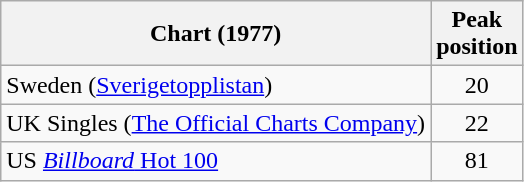<table class="wikitable">
<tr>
<th>Chart (1977)</th>
<th>Peak<br>position</th>
</tr>
<tr>
<td>Sweden (<a href='#'>Sverigetopplistan</a>)</td>
<td align="center">20</td>
</tr>
<tr>
<td>UK Singles (<a href='#'>The Official Charts Company</a>)</td>
<td align="center">22</td>
</tr>
<tr>
<td align="left">US <a href='#'><em>Billboard</em> Hot 100</a></td>
<td align="center">81</td>
</tr>
</table>
